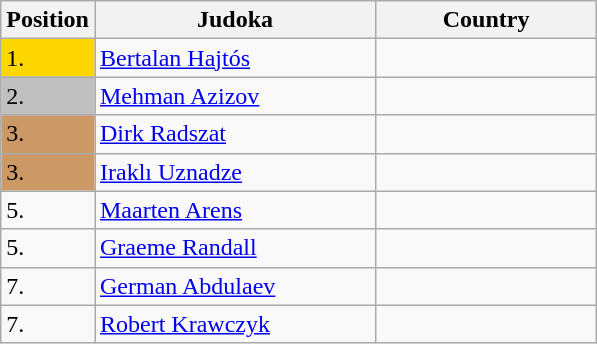<table class=wikitable>
<tr>
<th>Position</th>
<th width=180>Judoka</th>
<th width=140>Country</th>
</tr>
<tr>
<td bgcolor=gold>1.</td>
<td><a href='#'>Bertalan Hajtós</a></td>
<td></td>
</tr>
<tr>
<td bgcolor=silver>2.</td>
<td><a href='#'>Mehman Azizov</a></td>
<td></td>
</tr>
<tr>
<td bgcolor=CC9966>3.</td>
<td><a href='#'>Dirk Radszat</a></td>
<td></td>
</tr>
<tr>
<td bgcolor=CC9966>3.</td>
<td><a href='#'>Iraklı Uznadze</a></td>
<td></td>
</tr>
<tr>
<td>5.</td>
<td><a href='#'>Maarten Arens</a></td>
<td></td>
</tr>
<tr>
<td>5.</td>
<td><a href='#'>Graeme Randall</a></td>
<td></td>
</tr>
<tr>
<td>7.</td>
<td><a href='#'>German Abdulaev</a></td>
<td></td>
</tr>
<tr>
<td>7.</td>
<td><a href='#'>Robert Krawczyk</a></td>
<td></td>
</tr>
</table>
